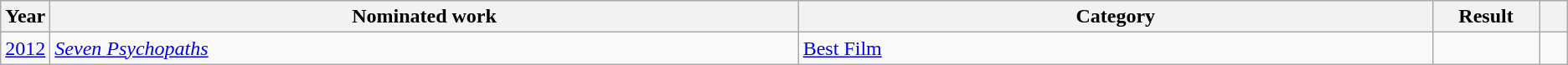<table class=wikitable>
<tr>
<th scope="col" style="width:1em;">Year</th>
<th scope="col" style="width:39em;">Nominated work</th>
<th scope="col" style="width:33em;">Category</th>
<th scope="col" style="width:5em;">Result</th>
<th scope="col" style="width:1em;"></th>
</tr>
<tr>
<td><a href='#'>2012</a></td>
<td><em><a href='#'>Seven Psychopaths</a></em></td>
<td><a href='#'>Best Film</a></td>
<td></td>
<td style="text-align:center;"></td>
</tr>
</table>
